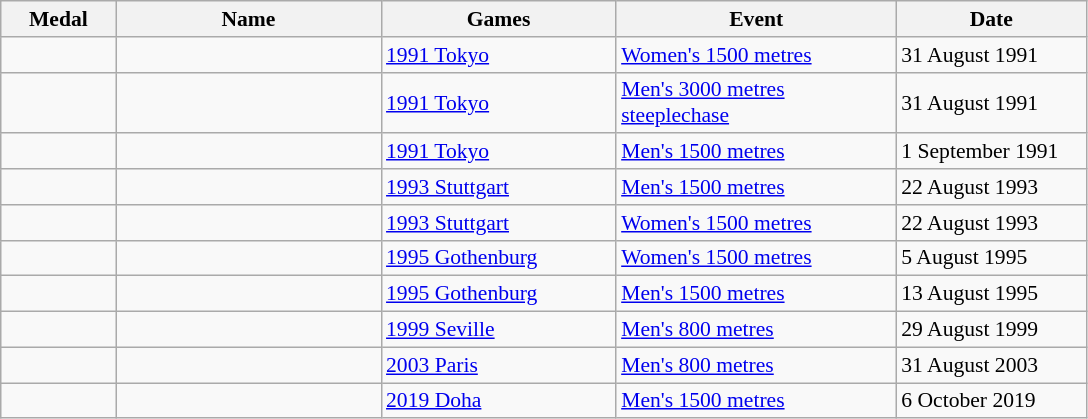<table class="wikitable sortable" style="font-size:90%">
<tr>
<th width="70">Medal</th>
<th width="170">Name</th>
<th width="150">Games</th>
<th width="180">Event</th>
<th width="120">Date</th>
</tr>
<tr>
<td></td>
<td></td>
<td> <a href='#'>1991 Tokyo</a></td>
<td><a href='#'>Women's 1500 metres</a></td>
<td>31 August 1991</td>
</tr>
<tr>
<td></td>
<td></td>
<td> <a href='#'>1991 Tokyo</a></td>
<td><a href='#'>Men's 3000 metres steeplechase</a></td>
<td>31 August 1991</td>
</tr>
<tr>
<td></td>
<td></td>
<td> <a href='#'>1991 Tokyo</a></td>
<td><a href='#'>Men's 1500 metres</a></td>
<td>1 September 1991</td>
</tr>
<tr>
<td></td>
<td></td>
<td> <a href='#'>1993 Stuttgart</a></td>
<td><a href='#'>Men's 1500 metres</a></td>
<td>22 August 1993</td>
</tr>
<tr>
<td></td>
<td></td>
<td> <a href='#'>1993 Stuttgart</a></td>
<td><a href='#'>Women's 1500 metres</a></td>
<td>22 August 1993</td>
</tr>
<tr>
<td></td>
<td></td>
<td> <a href='#'>1995 Gothenburg</a></td>
<td><a href='#'>Women's 1500 metres</a></td>
<td>5 August 1995</td>
</tr>
<tr>
<td></td>
<td></td>
<td> <a href='#'>1995 Gothenburg</a></td>
<td><a href='#'>Men's 1500 metres</a></td>
<td>13 August 1995</td>
</tr>
<tr>
<td></td>
<td></td>
<td> <a href='#'>1999 Seville</a></td>
<td><a href='#'>Men's 800 metres</a></td>
<td>29 August 1999</td>
</tr>
<tr>
<td></td>
<td></td>
<td> <a href='#'>2003 Paris</a></td>
<td><a href='#'>Men's 800 metres</a></td>
<td>31 August 2003</td>
</tr>
<tr>
<td></td>
<td></td>
<td> <a href='#'>2019 Doha</a></td>
<td><a href='#'>Men's 1500 metres</a></td>
<td>6 October 2019</td>
</tr>
</table>
